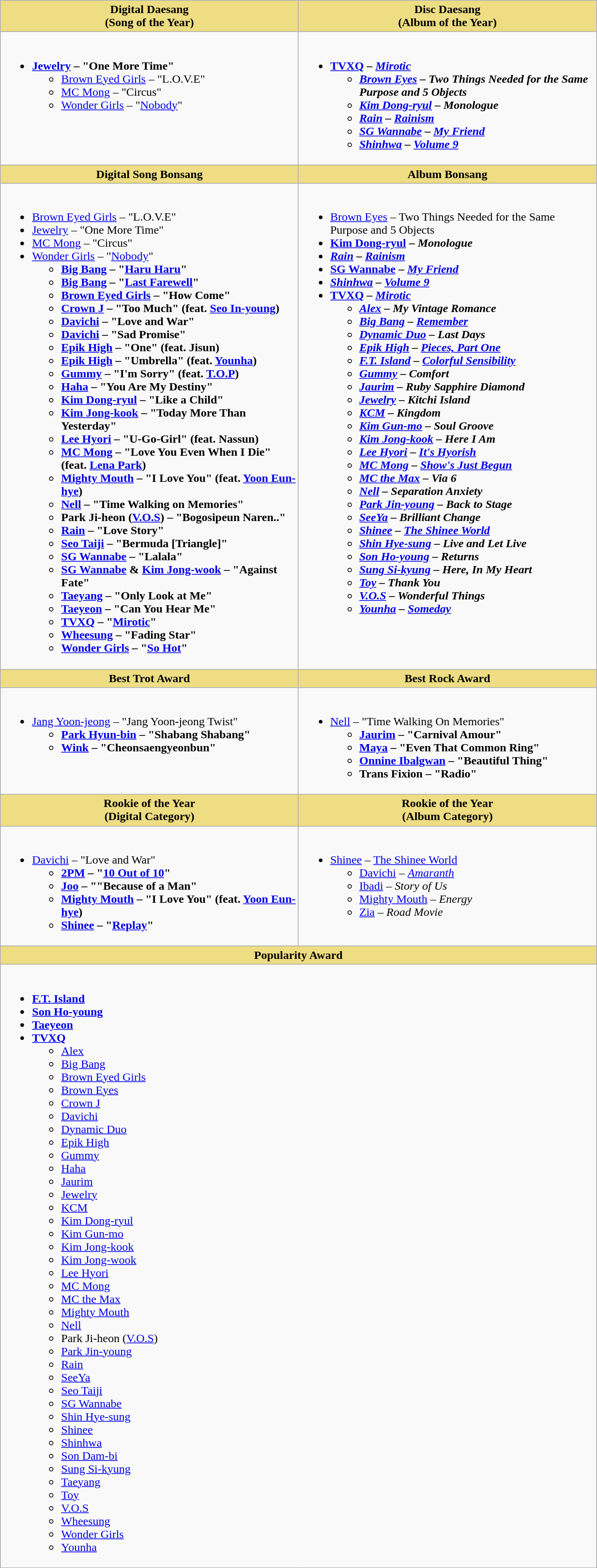<table class="wikitable" style="width:65%">
<tr>
<th scope="col" style="background:#EEDD82; width:30%">Digital Daesang<br>(Song of the Year)</th>
<th scope="col" style="background:#EEDD82; width:30%">Disc Daesang<br>(Album of the Year)</th>
</tr>
<tr>
<td style="vertical-align:top"><br><ul><li><strong><a href='#'>Jewelry</a> – "One More Time"</strong><ul><li><a href='#'>Brown Eyed Girls</a> – "L.O.V.E"</li><li><a href='#'>MC Mong</a> – "Circus"</li><li><a href='#'>Wonder Girls</a> – "<a href='#'>Nobody</a>"</li></ul></li></ul></td>
<td style="vertical-align:top"><br><ul><li><strong><a href='#'>TVXQ</a> – <em><a href='#'>Mirotic</a><strong><em><ul><li><a href='#'>Brown Eyes</a> – </em>Two Things Needed for the Same Purpose and 5 Objects<em></li><li><a href='#'>Kim Dong-ryul</a> – </em>Monologue<em></li><li><a href='#'>Rain</a> – </em><a href='#'>Rainism</a><em></li><li><a href='#'>SG Wannabe</a> – </em><a href='#'>My Friend</a><em></li><li><a href='#'>Shinhwa</a> – </em><a href='#'>Volume 9</a><em></li></ul></li></ul></td>
</tr>
<tr>
<th scope="col" style="background:#EEDD82; width:30%">Digital Song Bonsang</th>
<th scope="col" style="background:#EEDD82; width:30%">Album Bonsang</th>
</tr>
<tr>
<td style="vertical-align:top"><br><ul><li></strong><a href='#'>Brown Eyed Girls</a> – "L.O.V.E"<strong></li><li></strong><a href='#'>Jewelry</a> – "One More Time"<strong></li><li></strong><a href='#'>MC Mong</a> – "Circus"<strong></li><li></strong><a href='#'>Wonder Girls</a> – "<a href='#'>Nobody</a>"<strong><ul><li><a href='#'>Big Bang</a> – "<a href='#'>Haru Haru</a>"</li><li><a href='#'>Big Bang</a> – "<a href='#'>Last Farewell</a>"</li><li><a href='#'>Brown Eyed Girls</a> – "How Come"</li><li><a href='#'>Crown J</a> – "Too Much" (feat. <a href='#'>Seo In-young</a>)</li><li><a href='#'>Davichi</a> – "Love and War"</li><li><a href='#'>Davichi</a> – "Sad Promise"</li><li><a href='#'>Epik High</a> – "One" (feat. Jisun)</li><li><a href='#'>Epik High</a> – "Umbrella" (feat. <a href='#'>Younha</a>)</li><li><a href='#'>Gummy</a> – "I'm Sorry" (feat. <a href='#'>T.O.P</a>)</li><li><a href='#'>Haha</a> – "You Are My Destiny"</li><li><a href='#'>Kim Dong-ryul</a> – "Like a Child"</li><li><a href='#'>Kim Jong-kook</a> – "Today More Than Yesterday"</li><li><a href='#'>Lee Hyori</a> – "U-Go-Girl" (feat. Nassun)</li><li><a href='#'>MC Mong</a> – "Love You Even When I Die" (feat. <a href='#'>Lena Park</a>)</li><li><a href='#'>Mighty Mouth</a> – "I Love You" (feat. <a href='#'>Yoon Eun-hye</a>)</li><li><a href='#'>Nell</a> – "Time Walking on Memories"</li><li>Park Ji-heon (<a href='#'>V.O.S</a>) – "Bogosipeun Naren.."</li><li><a href='#'>Rain</a> – "Love Story"</li><li><a href='#'>Seo Taiji</a> – "Bermuda [Triangle]"</li><li><a href='#'>SG Wannabe</a> – "Lalala"</li><li><a href='#'>SG Wannabe</a> & <a href='#'>Kim Jong-wook</a> – "Against Fate"</li><li><a href='#'>Taeyang</a> – "Only Look at Me"</li><li><a href='#'>Taeyeon</a> – "Can You Hear Me"</li><li><a href='#'>TVXQ</a> – "<a href='#'>Mirotic</a>"</li><li><a href='#'>Wheesung</a> – "Fading Star"</li><li><a href='#'>Wonder Girls</a> – "<a href='#'>So Hot</a>"</li></ul></li></ul></td>
<td style="vertical-align:top"><br><ul><li></strong><a href='#'>Brown Eyes</a> – </em>Two Things Needed for the Same Purpose and 5 Objects</em></strong></li><li><strong><a href='#'>Kim Dong-ryul</a> – <em>Monologue<strong><em></li><li></strong><a href='#'>Rain</a> – </em><a href='#'>Rainism</a></em></strong></li><li><strong><a href='#'>SG Wannabe</a> – <em><a href='#'>My Friend</a><strong><em></li><li></strong><a href='#'>Shinhwa</a> – </em><a href='#'>Volume 9</a></em></strong></li><li><strong><a href='#'>TVXQ</a> – <em><a href='#'>Mirotic</a><strong><em><ul><li><a href='#'>Alex</a> – </em>My Vintage Romance<em></li><li><a href='#'>Big Bang</a> – </em><a href='#'>Remember</a><em></li><li><a href='#'>Dynamic Duo</a> – </em>Last Days<em></li><li><a href='#'>Epik High</a> – </em><a href='#'>Pieces, Part One</a><em></li><li><a href='#'>F.T. Island</a> – </em><a href='#'>Colorful Sensibility</a><em></li><li><a href='#'>Gummy</a> – </em>Comfort<em></li><li><a href='#'>Jaurim</a> – </em>Ruby Sapphire Diamond<em></li><li><a href='#'>Jewelry</a> – </em>Kitchi Island<em></li><li><a href='#'>KCM</a> – </em>Kingdom<em></li><li><a href='#'>Kim Gun-mo</a> – </em>Soul Groove<em></li><li><a href='#'>Kim Jong-kook</a> – </em>Here I Am<em></li><li><a href='#'>Lee Hyori</a> – </em><a href='#'>It's Hyorish</a><em></li><li><a href='#'>MC Mong</a> – </em><a href='#'>Show's Just Begun</a><em></li><li><a href='#'>MC the Max</a> – </em>Via 6<em></li><li><a href='#'>Nell</a> – </em>Separation Anxiety<em></li><li><a href='#'>Park Jin-young</a> – </em>Back to Stage<em></li><li><a href='#'>SeeYa</a> – </em>Brilliant Change<em></li><li><a href='#'>Shinee</a> – </em><a href='#'>The Shinee World</a><em></li><li><a href='#'>Shin Hye-sung</a> – </em>Live and Let Live<em></li><li><a href='#'>Son Ho-young</a> – </em>Returns<em></li><li><a href='#'>Sung Si-kyung</a> – </em>Here, In My Heart<em></li><li><a href='#'>Toy</a> – </em>Thank You<em></li><li><a href='#'>V.O.S</a> – </em>Wonderful Things<em></li><li><a href='#'>Younha</a> – </em><a href='#'>Someday</a><em></li></ul></li></ul></td>
</tr>
<tr>
<th scope="col" style="background:#EEDD82; width:30%">Best Trot Award</th>
<th scope="col" style="background:#EEDD82; width:30%">Best Rock Award</th>
</tr>
<tr>
<td style="vertical-align:top"><br><ul><li></strong><a href='#'>Jang Yoon-jeong</a> – "Jang Yoon-jeong Twist"<strong><ul><li><a href='#'>Park Hyun-bin</a> – "Shabang Shabang"</li><li><a href='#'>Wink</a> – "Cheonsaengyeonbun"</li></ul></li></ul></td>
<td style="vertical-align:top"><br><ul><li></strong><a href='#'>Nell</a> – "Time Walking On Memories"<strong><ul><li><a href='#'>Jaurim</a> – "Carnival Amour"</li><li><a href='#'>Maya</a> – "Even That Common Ring"</li><li><a href='#'>Onnine Ibalgwan</a> – "Beautiful Thing"</li><li>Trans Fixion – "Radio"</li></ul></li></ul></td>
</tr>
<tr>
<th scope="col" style="background:#EEDD82; width:30%">Rookie of the Year<br>(Digital Category)</th>
<th scope="col" style="background:#EEDD82; width:30%">Rookie of the Year<br>(Album Category)</th>
</tr>
<tr>
<td style="vertical-align:top"><br><ul><li></strong><a href='#'>Davichi</a> – "Love and War"<strong><ul><li><a href='#'>2PM</a> – "<a href='#'>10 Out of 10</a>"</li><li><a href='#'>Joo</a> – ""Because of a Man"</li><li><a href='#'>Mighty Mouth</a> – "I Love You" (feat. <a href='#'>Yoon Eun-hye</a>)</li><li><a href='#'>Shinee</a> – "<a href='#'>Replay</a>"</li></ul></li></ul></td>
<td style="vertical-align:top"><br><ul><li></strong><a href='#'>Shinee</a> – </em><a href='#'>The Shinee World</a></em></strong><ul><li><a href='#'>Davichi</a> – <em><a href='#'>Amaranth</a></em></li><li><a href='#'>Ibadi</a> – <em>Story of Us</em></li><li><a href='#'>Mighty Mouth</a> – <em>Energy</em></li><li><a href='#'>Zia</a> – <em>Road Movie</em></li></ul></li></ul></td>
</tr>
<tr>
<th scope="col" style="background:#EEDD82;" colspan="2">Popularity Award</th>
</tr>
<tr>
<td style="vertical-align:top" colspan="2"><br><ul><li><strong><a href='#'>F.T. Island</a></strong></li><li><strong><a href='#'>Son Ho-young</a></strong></li><li><strong><a href='#'>Taeyeon</a></strong></li><li><strong><a href='#'>TVXQ</a></strong><ul><li><a href='#'>Alex</a></li><li><a href='#'>Big Bang</a></li><li><a href='#'>Brown Eyed Girls</a></li><li><a href='#'>Brown Eyes</a></li><li><a href='#'>Crown J</a></li><li><a href='#'>Davichi</a></li><li><a href='#'>Dynamic Duo</a></li><li><a href='#'>Epik High</a></li><li><a href='#'>Gummy</a></li><li><a href='#'>Haha</a></li><li><a href='#'>Jaurim</a></li><li><a href='#'>Jewelry</a></li><li><a href='#'>KCM</a></li><li><a href='#'>Kim Dong-ryul</a></li><li><a href='#'>Kim Gun-mo</a></li><li><a href='#'>Kim Jong-kook</a></li><li><a href='#'>Kim Jong-wook</a></li><li><a href='#'>Lee Hyori</a></li><li><a href='#'>MC Mong</a></li><li><a href='#'>MC the Max</a></li><li><a href='#'>Mighty Mouth</a></li><li><a href='#'>Nell</a></li><li>Park Ji-heon (<a href='#'>V.O.S</a>)</li><li><a href='#'>Park Jin-young</a></li><li><a href='#'>Rain</a></li><li><a href='#'>SeeYa</a></li><li><a href='#'>Seo Taiji</a></li><li><a href='#'>SG Wannabe</a></li><li><a href='#'>Shin Hye-sung</a></li><li><a href='#'>Shinee</a></li><li><a href='#'>Shinhwa</a></li><li><a href='#'>Son Dam-bi</a></li><li><a href='#'>Sung Si-kyung</a></li><li><a href='#'>Taeyang</a></li><li><a href='#'>Toy</a></li><li><a href='#'>V.O.S</a></li><li><a href='#'>Wheesung</a></li><li><a href='#'>Wonder Girls</a></li><li><a href='#'>Younha</a></li></ul></li></ul></td>
</tr>
</table>
